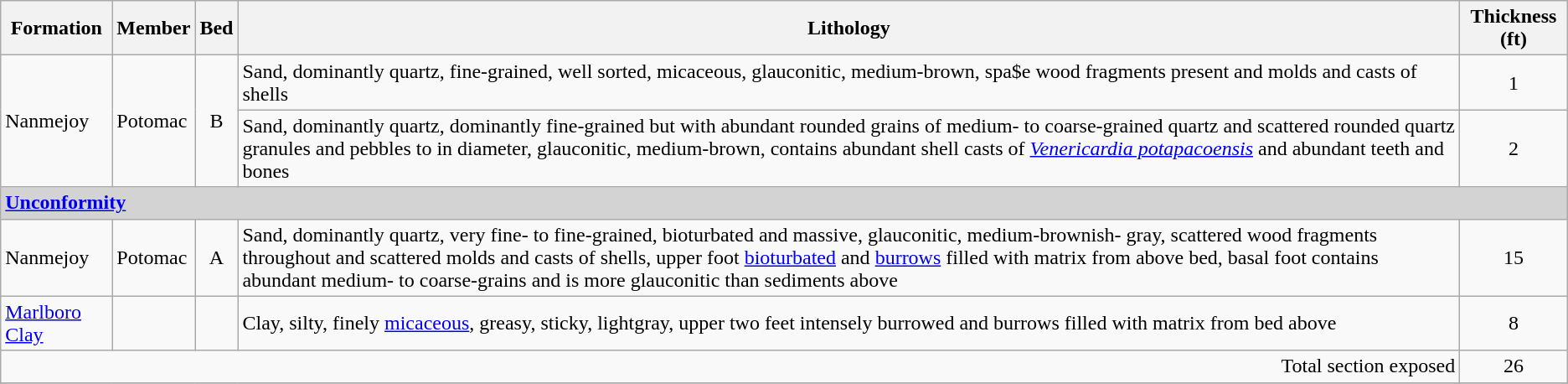<table class="wikitable" font-size:80%>
<tr>
<th>Formation</th>
<th>Member</th>
<th>Bed</th>
<th>Lithology</th>
<th>Thickness (ft)</th>
</tr>
<tr>
<td rowspan=2>Nanmejoy</td>
<td rowspan=2>Potomac</td>
<td align=center rowspan=2>B</td>
<td>Sand, dominantly quartz, fine-grained, well sorted, micaceous, glauconitic, medium-brown, spa$e wood fragments present and molds and casts of shells</td>
<td align=center>1</td>
</tr>
<tr>
<td>Sand, dominantly quartz, dominantly fine-grained but with abundant rounded grains of medium- to coarse-grained quartz and scattered rounded quartz granules and pebbles to  in diameter, glauconitic, medium-brown, contains abundant shell casts of <em><a href='#'>Venericardia potapacoensis</a></em> and abundant teeth and bones</td>
<td align=center>2</td>
</tr>
<tr>
<td colspan=5 bgcolor=lightgrey><strong><a href='#'>Unconformity</a></strong></td>
</tr>
<tr>
<td>Nanmejoy</td>
<td>Potomac</td>
<td align=center>A</td>
<td>Sand, dominantly quartz, very fine- to fine-grained, bioturbated and massive, glauconitic, medium-brownish- gray, scattered wood fragments throughout and scattered molds and casts of shells, upper foot <a href='#'>bioturbated</a> and <a href='#'>burrows</a> filled with matrix from above bed, basal foot contains abundant medium- to coarse-grains and is more glauconitic than sediments above</td>
<td align=center>15</td>
</tr>
<tr>
<td><a href='#'>Marlboro Clay</a></td>
<td></td>
<td align=center></td>
<td>Clay, silty, finely <a href='#'>micaceous</a>, greasy, sticky, lightgray, upper two feet intensely burrowed and burrows filled with matrix from bed above</td>
<td align=center>8</td>
</tr>
<tr>
<td colspan=4 align=right>Total section exposed</td>
<td align=center>26</td>
</tr>
<tr>
</tr>
</table>
